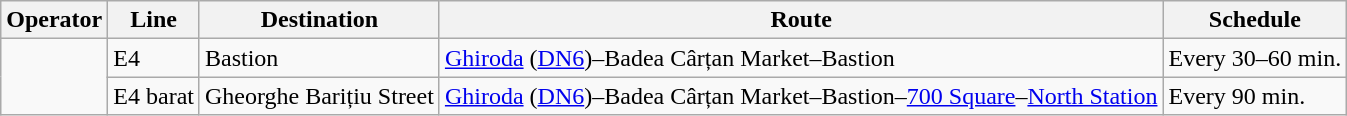<table class="wikitable">
<tr>
<th>Operator</th>
<th>Line</th>
<th>Destination</th>
<th>Route</th>
<th>Schedule</th>
</tr>
<tr>
<td rowspan="2"></td>
<td>E4</td>
<td>Bastion</td>
<td><a href='#'>Ghiroda</a> (<a href='#'>DN6</a>)–Badea Cârțan Market–Bastion</td>
<td>Every 30–60 min.</td>
</tr>
<tr>
<td>E4 barat</td>
<td>Gheorghe Barițiu Street</td>
<td><a href='#'>Ghiroda</a> (<a href='#'>DN6</a>)–Badea Cârțan Market–Bastion–<a href='#'>700 Square</a>–<a href='#'>North Station</a></td>
<td>Every 90 min.</td>
</tr>
</table>
